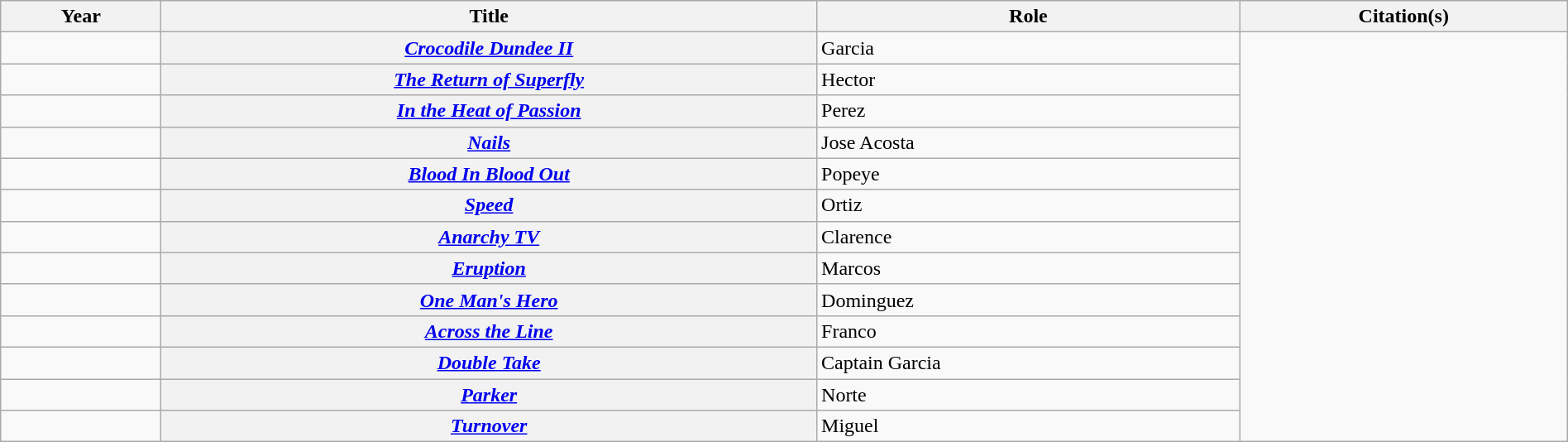<table class="wikitable plainrowheaders sortable" style="width: 100%;">
<tr>
<th scope="col">Year</th>
<th scope="col">Title</th>
<th class="unsortable">Role</th>
<th class="unsortable">Citation(s)</th>
</tr>
<tr>
<td></td>
<th scope="row"><em><a href='#'>Crocodile Dundee II</a></em></th>
<td>Garcia</td>
<td rowspan="13"></td>
</tr>
<tr>
<td></td>
<th scope="row"><em><a href='#'>The Return of Superfly</a></em></th>
<td>Hector</td>
</tr>
<tr>
<td></td>
<th scope="row"><em><a href='#'>In the Heat of Passion</a></em></th>
<td>Perez</td>
</tr>
<tr>
<td></td>
<th scope="row"><a href='#'><em>Nails</em></a></th>
<td>Jose Acosta</td>
</tr>
<tr>
<td></td>
<th scope="row"><em><a href='#'>Blood In Blood Out</a></em></th>
<td>Popeye</td>
</tr>
<tr>
<td></td>
<th scope="row"><a href='#'><em>Speed</em></a></th>
<td>Ortiz</td>
</tr>
<tr>
<td></td>
<th scope="row"><em><a href='#'>Anarchy TV</a></em></th>
<td>Clarence</td>
</tr>
<tr>
<td></td>
<th scope="row"><a href='#'><em>Eruption</em></a></th>
<td>Marcos</td>
</tr>
<tr>
<td></td>
<th scope="row"><em><a href='#'>One Man's Hero</a></em></th>
<td>Dominguez</td>
</tr>
<tr>
<td></td>
<th scope="row"><a href='#'><em>Across the Line</em></a></th>
<td>Franco</td>
</tr>
<tr>
<td></td>
<th scope="row"><a href='#'><em>Double Take</em></a></th>
<td>Captain Garcia</td>
</tr>
<tr>
<td></td>
<th scope="row"><a href='#'><em>Parker</em></a></th>
<td>Norte</td>
</tr>
<tr>
<td></td>
<th scope="row"><a href='#'><em>Turnover</em></a></th>
<td>Miguel</td>
</tr>
</table>
